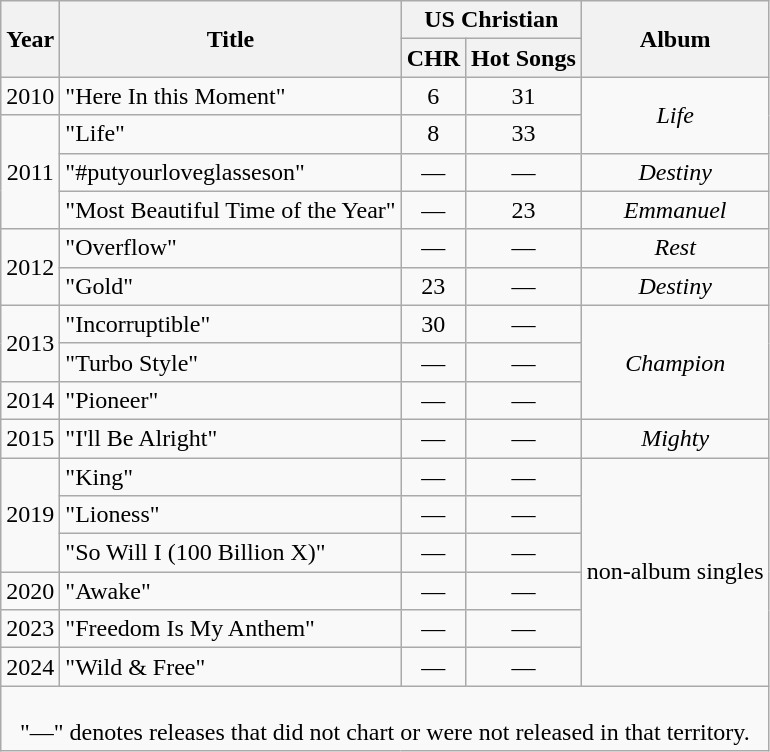<table class="wikitable" style="text-align:center">
<tr>
<th rowspan="2">Year</th>
<th rowspan="2">Title</th>
<th colspan="2">US Christian</th>
<th rowspan="2">Album</th>
</tr>
<tr>
<th>CHR<br></th>
<th>Hot Songs<br></th>
</tr>
<tr>
<td>2010</td>
<td align="left">"Here In this Moment"</td>
<td>6</td>
<td>31</td>
<td rowspan="2"><em>Life</em></td>
</tr>
<tr>
<td rowspan="3">2011</td>
<td align="left">"Life"</td>
<td>8</td>
<td>33</td>
</tr>
<tr>
<td align="left">"#putyourloveglasseson"</td>
<td>—</td>
<td>—</td>
<td><em>Destiny</em></td>
</tr>
<tr>
<td align="left">"Most Beautiful Time of the Year"</td>
<td>—</td>
<td>23</td>
<td><em>Emmanuel</em></td>
</tr>
<tr>
<td rowspan="2">2012</td>
<td align="left">"Overflow"</td>
<td>—</td>
<td>—</td>
<td><em>Rest</em></td>
</tr>
<tr>
<td align="left">"Gold"</td>
<td>23</td>
<td>—</td>
<td><em>Destiny</em></td>
</tr>
<tr>
<td rowspan="2">2013</td>
<td align="left">"Incorruptible"</td>
<td>30</td>
<td>—</td>
<td rowspan="3"><em>Champion</em></td>
</tr>
<tr>
<td align="left">"Turbo Style"</td>
<td>—</td>
<td>—</td>
</tr>
<tr>
<td>2014</td>
<td align="left">"Pioneer"</td>
<td>—</td>
<td>—</td>
</tr>
<tr>
<td>2015</td>
<td align="left">"I'll Be Alright"</td>
<td>—</td>
<td>—</td>
<td><em>Mighty</em></td>
</tr>
<tr>
<td rowspan="3">2019</td>
<td align="left">"King"</td>
<td>—</td>
<td>—</td>
<td rowspan="6">non-album singles</td>
</tr>
<tr>
<td align="left">"Lioness"</td>
<td>—</td>
<td>—</td>
</tr>
<tr>
<td align="left">"So Will I (100 Billion X)"</td>
<td>—</td>
<td>—</td>
</tr>
<tr>
<td rowspan="1">2020</td>
<td align="left">"Awake"</td>
<td>—</td>
<td>—</td>
</tr>
<tr>
<td rowspan="1">2023</td>
<td align="left">"Freedom Is My Anthem"</td>
<td>—</td>
<td>—</td>
</tr>
<tr>
<td rowspan="1">2024</td>
<td align="left">"Wild & Free"</td>
<td>—</td>
<td>—</td>
</tr>
<tr>
<td colspan="7" align=center><br>"—" denotes releases that did not chart or were not released in that territory.</td>
</tr>
</table>
